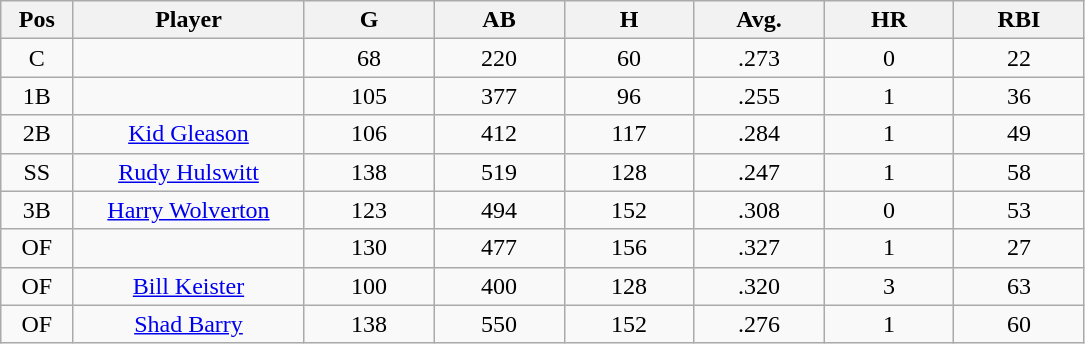<table class="wikitable sortable">
<tr>
<th bgcolor="#DDDDFF" width="5%">Pos</th>
<th bgcolor="#DDDDFF" width="16%">Player</th>
<th bgcolor="#DDDDFF" width="9%">G</th>
<th bgcolor="#DDDDFF" width="9%">AB</th>
<th bgcolor="#DDDDFF" width="9%">H</th>
<th bgcolor="#DDDDFF" width="9%">Avg.</th>
<th bgcolor="#DDDDFF" width="9%">HR</th>
<th bgcolor="#DDDDFF" width="9%">RBI</th>
</tr>
<tr align="center">
<td>C</td>
<td></td>
<td>68</td>
<td>220</td>
<td>60</td>
<td>.273</td>
<td>0</td>
<td>22</td>
</tr>
<tr align="center">
<td>1B</td>
<td></td>
<td>105</td>
<td>377</td>
<td>96</td>
<td>.255</td>
<td>1</td>
<td>36</td>
</tr>
<tr align="center">
<td>2B</td>
<td><a href='#'>Kid Gleason</a></td>
<td>106</td>
<td>412</td>
<td>117</td>
<td>.284</td>
<td>1</td>
<td>49</td>
</tr>
<tr align=center>
<td>SS</td>
<td><a href='#'>Rudy Hulswitt</a></td>
<td>138</td>
<td>519</td>
<td>128</td>
<td>.247</td>
<td>1</td>
<td>58</td>
</tr>
<tr align=center>
<td>3B</td>
<td><a href='#'>Harry Wolverton</a></td>
<td>123</td>
<td>494</td>
<td>152</td>
<td>.308</td>
<td>0</td>
<td>53</td>
</tr>
<tr align=center>
<td>OF</td>
<td></td>
<td>130</td>
<td>477</td>
<td>156</td>
<td>.327</td>
<td>1</td>
<td>27</td>
</tr>
<tr align="center">
<td>OF</td>
<td><a href='#'>Bill Keister</a></td>
<td>100</td>
<td>400</td>
<td>128</td>
<td>.320</td>
<td>3</td>
<td>63</td>
</tr>
<tr align=center>
<td>OF</td>
<td><a href='#'>Shad Barry</a></td>
<td>138</td>
<td>550</td>
<td>152</td>
<td>.276</td>
<td>1</td>
<td>60</td>
</tr>
</table>
